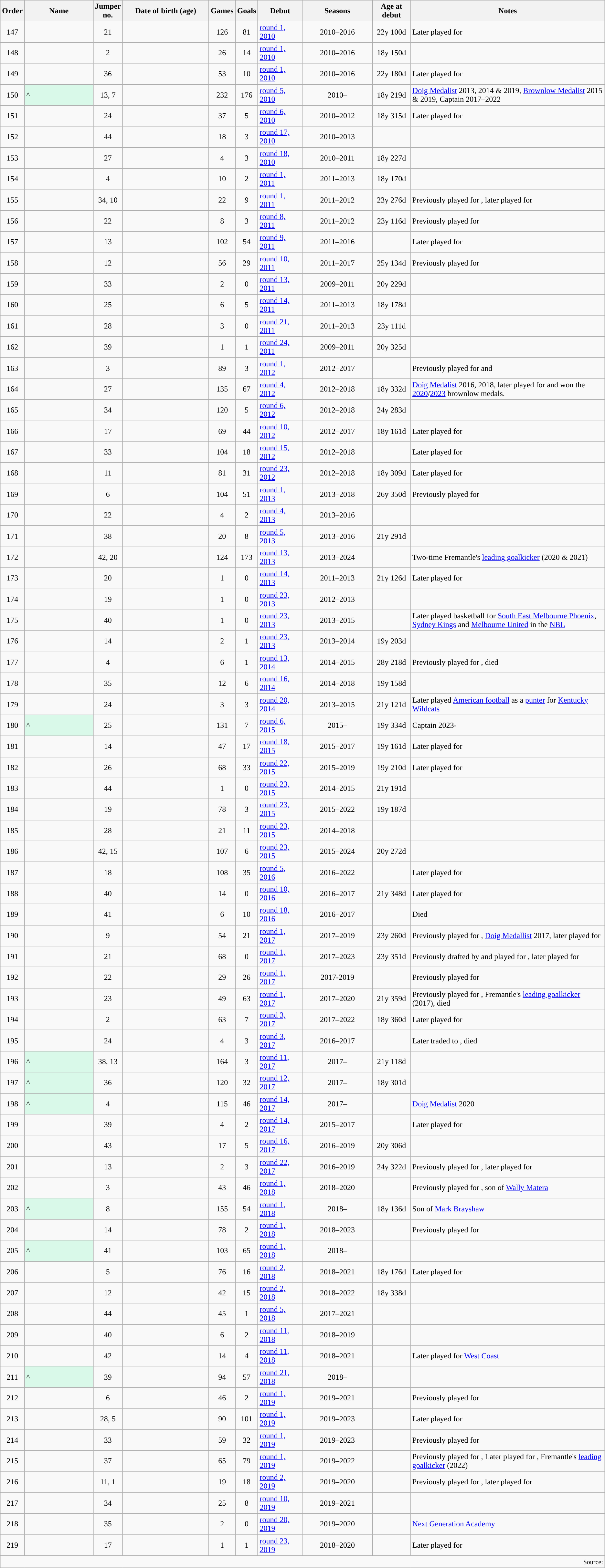<table class="wikitable sortable" style="text-align:center"|>
<tr>
<th scope="col" style="width:2em">Order</th>
<th scope="col" style="width:10em">Name</th>
<th scope="col" style="width:2em">Jumper no.</th>
<th scope="col" style="width:13em">Date of birth (age)</th>
<th scope="col" style="width:2em">Games</th>
<th scope="col" style="width:2em">Goals</th>
<th scope="col" style="width:6em">Debut</th>
<th scope="col" style="width:10em">Seasons</th>
<th scope="col" style="width:5em">Age at debut</th>
<th scope="col" style="width:30em">Notes</th>
</tr>
<tr>
<td>147</td>
<td style="text-align:left"></td>
<td>21</td>
<td style="text-align:left"></td>
<td>126</td>
<td>81</td>
<td style="text-align:left"><a href='#'>round 1, 2010</a></td>
<td>2010–2016</td>
<td>22y 100d</td>
<td style="text-align:left">Later played for </td>
</tr>
<tr>
<td>148</td>
<td style="text-align:left"></td>
<td>2</td>
<td style="text-align:left"></td>
<td>26</td>
<td>14</td>
<td style="text-align:left"><a href='#'>round 1, 2010</a></td>
<td>2010–2016</td>
<td>18y 150d</td>
<td></td>
</tr>
<tr>
<td>149</td>
<td style="text-align:left"></td>
<td>36</td>
<td style="text-align:left"></td>
<td>53</td>
<td>10</td>
<td style="text-align:left"><a href='#'>round 1, 2010</a></td>
<td>2010–2016</td>
<td>22y 180d</td>
<td style="text-align:left">Later played for </td>
</tr>
<tr>
<td>150</td>
<td style="text-align:left; background:#d9f9e9">^</td>
<td>13, 7</td>
<td style="text-align:left"></td>
<td>232</td>
<td>176</td>
<td style="text-align:left"><a href='#'>round 5, 2010</a></td>
<td>2010–</td>
<td>18y 219d</td>
<td style="text-align:left"><a href='#'>Doig Medalist</a> 2013, 2014 & 2019, <a href='#'>Brownlow Medalist</a> 2015 & 2019, Captain 2017–2022</td>
</tr>
<tr>
<td>151</td>
<td style="text-align:left"></td>
<td>24</td>
<td style="text-align:left"></td>
<td>37</td>
<td>5</td>
<td style="text-align:left"><a href='#'>round 6, 2010</a></td>
<td>2010–2012</td>
<td>18y 315d</td>
<td style="text-align:left">Later played for </td>
</tr>
<tr>
<td>152</td>
<td style="text-align:left"></td>
<td>44</td>
<td style="text-align:left"></td>
<td>18</td>
<td>3</td>
<td style="text-align:left"><a href='#'>round 17, 2010</a></td>
<td>2010–2013</td>
<td></td>
<td></td>
</tr>
<tr>
<td>153</td>
<td style="text-align:left"></td>
<td>27</td>
<td style="text-align:left"></td>
<td>4</td>
<td>3</td>
<td style="text-align:left"><a href='#'>round 18, 2010</a></td>
<td>2010–2011</td>
<td>18y 227d</td>
<td></td>
</tr>
<tr>
<td>154</td>
<td style="text-align:left"></td>
<td>4</td>
<td style="text-align:left"></td>
<td>10</td>
<td>2</td>
<td style="text-align:left"><a href='#'>round 1, 2011</a></td>
<td>2011–2013</td>
<td>18y 170d</td>
<td></td>
</tr>
<tr>
<td>155</td>
<td style="text-align:left"></td>
<td>34, 10</td>
<td style="text-align:left"></td>
<td>22</td>
<td>9</td>
<td style="text-align:left"><a href='#'>round 1, 2011</a></td>
<td>2011–2012</td>
<td>23y 276d</td>
<td style="text-align:left">Previously played for , later played for </td>
</tr>
<tr>
<td>156</td>
<td style="text-align:left"></td>
<td>22</td>
<td style="text-align:left"></td>
<td>8</td>
<td>3</td>
<td style="text-align:left"><a href='#'>round 8, 2011</a></td>
<td>2011–2012</td>
<td>23y 116d</td>
<td style="text-align:left">Previously played for </td>
</tr>
<tr>
<td>157</td>
<td style="text-align:left"></td>
<td>13</td>
<td style="text-align:left"></td>
<td>102</td>
<td>54</td>
<td style="text-align:left"><a href='#'>round 9, 2011</a></td>
<td>2011–2016</td>
<td></td>
<td style="text-align:left">Later played for </td>
</tr>
<tr>
<td>158</td>
<td style="text-align:left"></td>
<td>12</td>
<td style="text-align:left"></td>
<td>56</td>
<td>29</td>
<td style="text-align:left"><a href='#'>round 10, 2011</a></td>
<td>2011–2017</td>
<td>25y 134d</td>
<td style="text-align:left">Previously played for </td>
</tr>
<tr>
<td>159</td>
<td style="text-align:left"></td>
<td>33</td>
<td style="text-align:left"></td>
<td>2</td>
<td>0</td>
<td style="text-align:left"><a href='#'>round 13, 2011</a></td>
<td>2009–2011</td>
<td>20y 229d</td>
<td></td>
</tr>
<tr>
<td>160</td>
<td style="text-align:left"></td>
<td>25</td>
<td style="text-align:left"></td>
<td>6</td>
<td>5</td>
<td style="text-align:left"><a href='#'>round 14, 2011</a></td>
<td>2011–2013</td>
<td>18y 178d</td>
<td></td>
</tr>
<tr>
<td>161</td>
<td style="text-align:left"></td>
<td>28</td>
<td style="text-align:left"></td>
<td>3</td>
<td>0</td>
<td style="text-align:left"><a href='#'>round 21, 2011</a></td>
<td>2011–2013</td>
<td>23y 111d</td>
<td></td>
</tr>
<tr>
<td>162</td>
<td style="text-align:left"></td>
<td>39</td>
<td style="text-align:left"></td>
<td>1</td>
<td>1</td>
<td style="text-align:left"><a href='#'>round 24, 2011</a></td>
<td>2009–2011</td>
<td>20y 325d</td>
<td></td>
</tr>
<tr>
<td>163</td>
<td style="text-align:left"></td>
<td>3</td>
<td style="text-align:left"></td>
<td>89</td>
<td>3</td>
<td style="text-align:left"><a href='#'>round 1, 2012</a></td>
<td>2012–2017</td>
<td></td>
<td style="text-align:left">Previously played for  and </td>
</tr>
<tr>
<td>164</td>
<td style="text-align:left"></td>
<td>27</td>
<td style="text-align:left"></td>
<td>135</td>
<td>67</td>
<td style="text-align:left"><a href='#'>round 4, 2012</a></td>
<td>2012–2018</td>
<td>18y 332d</td>
<td style="text-align:left"><a href='#'>Doig Medalist</a> 2016, 2018, later played for  and won the <a href='#'>2020</a>/<a href='#'>2023</a> brownlow medals.</td>
</tr>
<tr>
<td>165</td>
<td style="text-align:left"></td>
<td>34</td>
<td style="text-align:left"></td>
<td>120</td>
<td>5</td>
<td style="text-align:left"><a href='#'>round 6, 2012</a></td>
<td>2012–2018</td>
<td>24y 283d</td>
<td></td>
</tr>
<tr>
<td>166</td>
<td style="text-align:left"></td>
<td>17</td>
<td style="text-align:left"></td>
<td>69</td>
<td>44</td>
<td style="text-align:left"><a href='#'>round 10, 2012</a></td>
<td>2012–2017</td>
<td>18y 161d</td>
<td style="text-align:left">Later played for </td>
</tr>
<tr>
<td>167</td>
<td style="text-align:left"></td>
<td>33</td>
<td style="text-align:left"></td>
<td>104</td>
<td>18</td>
<td style="text-align:left"><a href='#'>round 15, 2012</a></td>
<td>2012–2018</td>
<td></td>
<td style="text-align:left">Later played for </td>
</tr>
<tr>
<td>168</td>
<td style="text-align:left"></td>
<td>11</td>
<td style="text-align:left"></td>
<td>81</td>
<td>31</td>
<td style="text-align:left"><a href='#'>round 23, 2012</a></td>
<td>2012–2018</td>
<td>18y 309d</td>
<td style="text-align:left">Later played for </td>
</tr>
<tr>
<td>169</td>
<td style="text-align:left"></td>
<td>6</td>
<td style="text-align:left"></td>
<td>104</td>
<td>51</td>
<td style="text-align:left"><a href='#'>round 1, 2013</a></td>
<td>2013–2018</td>
<td>26y 350d</td>
<td style="text-align:left">Previously played for </td>
</tr>
<tr>
<td>170</td>
<td style="text-align:left"></td>
<td>22</td>
<td style="text-align:left"></td>
<td>4</td>
<td>2</td>
<td style="text-align:left"><a href='#'>round 4, 2013</a></td>
<td>2013–2016</td>
<td></td>
<td></td>
</tr>
<tr>
<td>171</td>
<td style="text-align:left"></td>
<td>38</td>
<td style="text-align:left"></td>
<td>20</td>
<td>8</td>
<td style="text-align:left"><a href='#'>round 5, 2013</a></td>
<td>2013–2016</td>
<td>21y 291d</td>
<td></td>
</tr>
<tr>
<td>172</td>
<td style="text-align:left"></td>
<td>42, 20</td>
<td style="text-align:left"></td>
<td>124</td>
<td>173</td>
<td style="text-align:left"><a href='#'>round 13, 2013</a></td>
<td>2013–2024</td>
<td></td>
<td style="text-align:left">Two-time Fremantle's <a href='#'>leading goalkicker</a>  (2020 & 2021)</td>
</tr>
<tr>
<td>173</td>
<td style="text-align:left"></td>
<td>20</td>
<td style="text-align:left"></td>
<td>1</td>
<td>0</td>
<td style="text-align:left"><a href='#'>round 14, 2013</a></td>
<td>2011–2013</td>
<td>21y 126d</td>
<td style="text-align:left">Later played for </td>
</tr>
<tr>
<td>174</td>
<td style="text-align:left"></td>
<td>19</td>
<td style="text-align:left"></td>
<td>1</td>
<td>0</td>
<td style="text-align:left"><a href='#'>round 23, 2013</a></td>
<td>2012–2013</td>
<td></td>
<td></td>
</tr>
<tr>
<td>175</td>
<td style="text-align:left"></td>
<td>40</td>
<td style="text-align:left"></td>
<td>1</td>
<td>0</td>
<td style="text-align:left"><a href='#'>round 23, 2013</a></td>
<td>2013–2015</td>
<td></td>
<td style="text-align:left">Later played basketball for <a href='#'>South East Melbourne Phoenix</a>, <a href='#'>Sydney Kings</a> and <a href='#'>Melbourne United</a> in the <a href='#'>NBL</a></td>
</tr>
<tr>
<td>176</td>
<td style="text-align:left"></td>
<td>14</td>
<td style="text-align:left"></td>
<td>2</td>
<td>1</td>
<td style="text-align:left"><a href='#'>round 23, 2013</a></td>
<td>2013–2014</td>
<td>19y 203d</td>
<td></td>
</tr>
<tr>
<td>177</td>
<td style="text-align:left"></td>
<td>4</td>
<td style="text-align:left"></td>
<td>6</td>
<td>1</td>
<td style="text-align:left"><a href='#'>round 13, 2014</a></td>
<td>2014–2015</td>
<td>28y 218d</td>
<td style="text-align:left">Previously played for , died </td>
</tr>
<tr>
<td>178</td>
<td style="text-align:left"></td>
<td>35</td>
<td style="text-align:left"></td>
<td>12</td>
<td>6</td>
<td style="text-align:left"><a href='#'>round 16, 2014</a></td>
<td>2014–2018</td>
<td>19y 158d</td>
<td></td>
</tr>
<tr>
<td>179</td>
<td style="text-align:left"></td>
<td>24</td>
<td style="text-align:left"></td>
<td>3</td>
<td>3</td>
<td style="text-align:left"><a href='#'>round 20, 2014</a></td>
<td>2013–2015</td>
<td>21y 121d</td>
<td style="text-align:left">Later played <a href='#'>American football</a> as a <a href='#'>punter</a> for <a href='#'>Kentucky Wildcats</a></td>
</tr>
<tr>
<td>180</td>
<td style="text-align:left; background:#d9f9e9">^</td>
<td>25</td>
<td style="text-align:left"></td>
<td>131</td>
<td>7</td>
<td style="text-align:left"><a href='#'>round 6, 2015</a></td>
<td>2015–</td>
<td>19y 334d</td>
<td style="text-align:left">Captain 2023-</td>
</tr>
<tr>
<td>181</td>
<td style="text-align:left"></td>
<td>14</td>
<td style="text-align:left"></td>
<td>47</td>
<td>17</td>
<td style="text-align:left"><a href='#'>round 18, 2015</a></td>
<td>2015–2017</td>
<td>19y 161d</td>
<td style="text-align:left">Later played for </td>
</tr>
<tr>
<td>182</td>
<td style="text-align:left"></td>
<td>26</td>
<td style="text-align:left"></td>
<td>68</td>
<td>33</td>
<td style="text-align:left"><a href='#'>round 22, 2015</a></td>
<td>2015–2019</td>
<td>19y 210d</td>
<td style="text-align:left">Later played for </td>
</tr>
<tr>
<td>183</td>
<td style="text-align:left"></td>
<td>44</td>
<td style="text-align:left"></td>
<td>1</td>
<td>0</td>
<td style="text-align:left"><a href='#'>round 23, 2015</a></td>
<td>2014–2015</td>
<td>21y 191d</td>
<td></td>
</tr>
<tr>
<td>184</td>
<td style="text-align:left"></td>
<td>19</td>
<td style="text-align:left"></td>
<td>78</td>
<td>3</td>
<td style="text-align:left"><a href='#'>round 23, 2015</a></td>
<td>2015–2022</td>
<td>19y 187d</td>
<td></td>
</tr>
<tr>
<td>185</td>
<td style="text-align:left"></td>
<td>28</td>
<td style="text-align:left"></td>
<td>21</td>
<td>11</td>
<td style="text-align:left"><a href='#'>round 23, 2015</a></td>
<td>2014–2018</td>
<td></td>
<td></td>
</tr>
<tr>
<td>186</td>
<td style="text-align:left"></td>
<td>42, 15</td>
<td style="text-align:left"></td>
<td>107</td>
<td>6</td>
<td style="text-align:left"><a href='#'>round 23, 2015</a></td>
<td>2015–2024</td>
<td>20y 272d</td>
<td></td>
</tr>
<tr>
<td>187</td>
<td style="text-align:left"></td>
<td>18</td>
<td style="text-align:left"></td>
<td>108</td>
<td>35</td>
<td style="text-align:left"><a href='#'>round 5, 2016</a></td>
<td>2016–2022</td>
<td></td>
<td style="text-align:left">Later played for </td>
</tr>
<tr>
<td>188</td>
<td style="text-align:left"></td>
<td>40</td>
<td style="text-align:left"></td>
<td>14</td>
<td>0</td>
<td style="text-align:left"><a href='#'>round 10, 2016</a></td>
<td>2016–2017</td>
<td>21y 348d</td>
<td style="text-align:left">Later played for </td>
</tr>
<tr>
<td>189</td>
<td style="text-align:left"></td>
<td>41</td>
<td style="text-align:left"></td>
<td>6</td>
<td>10</td>
<td style="text-align:left"><a href='#'>round 18, 2016</a></td>
<td>2016–2017</td>
<td></td>
<td style="text-align:left">Died </td>
</tr>
<tr>
<td>190</td>
<td style="text-align:left"></td>
<td>9</td>
<td style="text-align:left"></td>
<td>54</td>
<td>21</td>
<td style="text-align:left"><a href='#'>round 1, 2017</a></td>
<td>2017–2019</td>
<td>23y 260d</td>
<td style="text-align:left">Previously played for , <a href='#'>Doig Medallist</a> 2017, later played for </td>
</tr>
<tr>
<td>191</td>
<td style="text-align:left"></td>
<td>21</td>
<td style="text-align:left"></td>
<td>68</td>
<td>0</td>
<td style="text-align:left"><a href='#'>round 1, 2017</a></td>
<td>2017–2023</td>
<td>23y 351d</td>
<td style="text-align:left">Previously drafted by  and played for , later played for </td>
</tr>
<tr>
<td>192</td>
<td style="text-align:left"></td>
<td>22</td>
<td style="text-align:left"></td>
<td>29</td>
<td>26</td>
<td style="text-align:left"><a href='#'>round 1, 2017</a></td>
<td>2017-2019</td>
<td></td>
<td style="text-align:left">Previously played for </td>
</tr>
<tr>
<td>193</td>
<td style="text-align:left"></td>
<td>23</td>
<td style="text-align:left"></td>
<td>49</td>
<td>63</td>
<td style="text-align:left"><a href='#'>round 1, 2017</a></td>
<td>2017–2020</td>
<td>21y 359d</td>
<td style="text-align:left">Previously played for , Fremantle's <a href='#'>leading goalkicker</a>  (2017), died </td>
</tr>
<tr>
<td>194</td>
<td style="text-align:left"></td>
<td>2</td>
<td style="text-align:left"></td>
<td>63</td>
<td>7</td>
<td style="text-align:left"><a href='#'>round 3, 2017</a></td>
<td>2017–2022</td>
<td>18y 360d</td>
<td style="text-align:left">Later played for </td>
</tr>
<tr>
<td>195</td>
<td style="text-align:left"></td>
<td>24</td>
<td style="text-align:left"></td>
<td>4</td>
<td>3</td>
<td style="text-align:left"><a href='#'>round 3, 2017</a></td>
<td>2016–2017</td>
<td></td>
<td style="text-align:left">Later traded to , died </td>
</tr>
<tr>
<td>196</td>
<td style="text-align:left; background:#d9f9e9">^</td>
<td>38, 13</td>
<td style="text-align:left"></td>
<td>164</td>
<td>3</td>
<td style="text-align:left"><a href='#'>round 11, 2017</a></td>
<td>2017–</td>
<td>21y 118d</td>
<td></td>
</tr>
<tr>
<td>197</td>
<td style="text-align:left; background:#d9f9e9">^</td>
<td>36</td>
<td style="text-align:left"></td>
<td>120</td>
<td>32</td>
<td style="text-align:left"><a href='#'>round 12, 2017</a></td>
<td>2017–</td>
<td>18y 301d</td>
<td></td>
</tr>
<tr>
<td>198</td>
<td style="text-align:left; background:#d9f9e9">^</td>
<td>4</td>
<td style="text-align:left"></td>
<td>115</td>
<td>46</td>
<td style="text-align:left"><a href='#'>round 14, 2017</a></td>
<td>2017–</td>
<td></td>
<td style="text-align:left"><a href='#'>Doig Medalist</a> 2020</td>
</tr>
<tr>
<td>199</td>
<td style="text-align:left"></td>
<td>39</td>
<td style="text-align:left"></td>
<td>4</td>
<td>2</td>
<td style="text-align:left"><a href='#'>round 14, 2017</a></td>
<td>2015–2017</td>
<td></td>
<td style="text-align:left">Later played for </td>
</tr>
<tr>
<td>200</td>
<td style="text-align:left"></td>
<td>43</td>
<td style="text-align:left"></td>
<td>17</td>
<td>5</td>
<td style="text-align:left"><a href='#'>round 16, 2017</a></td>
<td>2016–2019</td>
<td>20y 306d</td>
<td></td>
</tr>
<tr>
<td>201</td>
<td style="text-align:left"></td>
<td>13</td>
<td style="text-align:left"></td>
<td>2</td>
<td>3</td>
<td style="text-align:left"><a href='#'>round 22, 2017</a></td>
<td>2016–2019</td>
<td>24y 322d</td>
<td style="text-align:left">Previously played for , later played for </td>
</tr>
<tr>
<td>202</td>
<td style="text-align:left"></td>
<td>3</td>
<td style="text-align:left"></td>
<td>43</td>
<td>46</td>
<td style="text-align:left"><a href='#'>round 1, 2018</a></td>
<td>2018–2020</td>
<td></td>
<td style="text-align:left">Previously played for , son of <a href='#'>Wally Matera</a></td>
</tr>
<tr>
<td>203</td>
<td style="text-align:left; background:#d9f9e9">^</td>
<td>8</td>
<td style="text-align:left"></td>
<td>155</td>
<td>54</td>
<td style="text-align:left"><a href='#'>round 1, 2018</a></td>
<td>2018–</td>
<td>18y 136d</td>
<td style="text-align:left">Son of <a href='#'>Mark Brayshaw</a></td>
</tr>
<tr>
<td>204</td>
<td style="text-align:left"></td>
<td>14</td>
<td style="text-align:left"></td>
<td>78</td>
<td>2</td>
<td style="text-align:left"><a href='#'>round 1, 2018</a></td>
<td>2018–2023</td>
<td></td>
<td style="text-align:left">Previously played for </td>
</tr>
<tr>
<td>205</td>
<td style="text-align:left; background:#d9f9e9">^</td>
<td>41</td>
<td style="text-align:left"></td>
<td>103</td>
<td>65</td>
<td style="text-align:left"><a href='#'>round 1, 2018</a></td>
<td>2018–</td>
<td></td>
<td></td>
</tr>
<tr>
<td>206</td>
<td style="text-align:left"></td>
<td>5</td>
<td style="text-align:left"></td>
<td>76</td>
<td>16</td>
<td style="text-align:left"><a href='#'>round 2, 2018</a></td>
<td>2018–2021</td>
<td>18y 176d</td>
<td style="text-align:left">Later played for </td>
</tr>
<tr>
<td>207</td>
<td style="text-align:left"></td>
<td>12</td>
<td style="text-align:left"></td>
<td>42</td>
<td>15</td>
<td style="text-align:left"><a href='#'>round 2, 2018</a></td>
<td>2018–2022</td>
<td>18y 338d</td>
<td></td>
</tr>
<tr>
<td>208</td>
<td style="text-align:left"></td>
<td>44</td>
<td style="text-align:left"></td>
<td>45</td>
<td>1</td>
<td style="text-align:left"><a href='#'>round 5, 2018</a></td>
<td>2017–2021</td>
<td></td>
<td></td>
</tr>
<tr>
<td>209</td>
<td style="text-align:left"></td>
<td>40</td>
<td style="text-align:left"></td>
<td>6</td>
<td>2</td>
<td style="text-align:left"><a href='#'>round 11, 2018</a></td>
<td>2018–2019</td>
<td></td>
<td></td>
</tr>
<tr>
<td>210</td>
<td style="text-align:left"></td>
<td>42</td>
<td style="text-align:left"></td>
<td>14</td>
<td>4</td>
<td style="text-align:left"><a href='#'>round 11, 2018</a></td>
<td>2018–2021</td>
<td></td>
<td style="text-align:left">Later played for <a href='#'>West Coast</a></td>
</tr>
<tr>
<td>211</td>
<td style="text-align:left; background:#d9f9e9">^</td>
<td>39</td>
<td style="text-align:left"></td>
<td>94</td>
<td>57</td>
<td style="text-align:left"><a href='#'>round 21, 2018</a></td>
<td>2018–</td>
<td></td>
<td></td>
</tr>
<tr>
<td>212</td>
<td style="text-align:left"></td>
<td>6</td>
<td style="text-align:left"></td>
<td>46</td>
<td>2</td>
<td style="text-align:left"><a href='#'>round 1, 2019</a></td>
<td>2019–2021</td>
<td></td>
<td style="text-align:left">Previously played for </td>
</tr>
<tr>
<td>213</td>
<td style="text-align:left"></td>
<td>28, 5</td>
<td style="text-align:left"></td>
<td>90</td>
<td>101</td>
<td style="text-align:left"><a href='#'>round 1, 2019</a></td>
<td>2019–2023</td>
<td></td>
<td style="text-align:left">Later played for </td>
</tr>
<tr>
<td>214</td>
<td style="text-align:left"></td>
<td>33</td>
<td style="text-align:left"></td>
<td>59</td>
<td>32</td>
<td style="text-align:left"><a href='#'>round 1, 2019</a></td>
<td>2019–2023</td>
<td></td>
<td style="text-align:left">Previously played for </td>
</tr>
<tr>
<td>215</td>
<td style="text-align:left"></td>
<td>37</td>
<td style="text-align:left"></td>
<td>65</td>
<td>79</td>
<td style="text-align:left"><a href='#'>round 1, 2019</a></td>
<td>2019–2022</td>
<td></td>
<td style="text-align:left">Previously played for , Later played for , Fremantle's <a href='#'>leading goalkicker</a>  (2022)</td>
</tr>
<tr>
<td>216</td>
<td style="text-align:left"></td>
<td>11, 1</td>
<td style="text-align:left"></td>
<td>19</td>
<td>18</td>
<td style="text-align:left"><a href='#'>round 2, 2019</a></td>
<td>2019–2020</td>
<td></td>
<td style="text-align:left">Previously played for , later played for </td>
</tr>
<tr>
<td>217</td>
<td style="text-align:left"></td>
<td>34</td>
<td style="text-align:left"></td>
<td>25</td>
<td>8</td>
<td style="text-align:left"><a href='#'>round 10, 2019</a></td>
<td>2019–2021</td>
<td></td>
<td style="text-align:left"></td>
</tr>
<tr>
<td>218</td>
<td style="text-align:left"></td>
<td>35</td>
<td style="text-align:left"></td>
<td>2</td>
<td>0</td>
<td style="text-align:left"><a href='#'>round 20, 2019</a></td>
<td>2019–2020</td>
<td></td>
<td style="text-align:left"><a href='#'>Next Generation Academy</a></td>
</tr>
<tr>
<td>219</td>
<td style="text-align:left"></td>
<td>17</td>
<td style="text-align:left"></td>
<td>1</td>
<td>1</td>
<td style="text-align:left"><a href='#'>round 23, 2019</a></td>
<td>2018–2020</td>
<td></td>
<td style="text-align:left">Later played for </td>
</tr>
<tr class="sortbottom">
<td colspan=10 align=right><small>Source: </small></td>
</tr>
</table>
